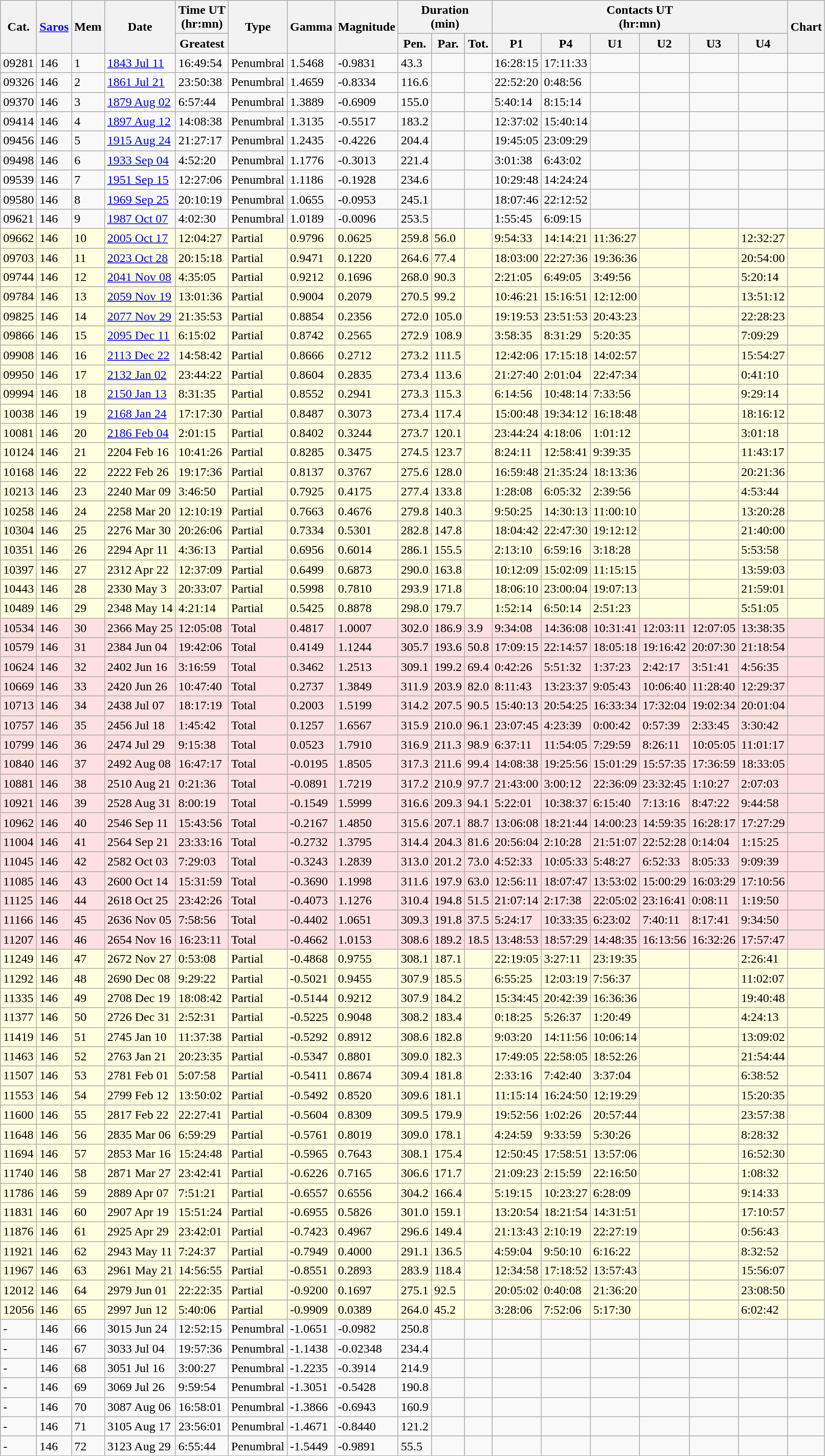<table class=wikitable>
<tr>
<th rowspan=2>Cat.</th>
<th rowspan=2><a href='#'>Saros</a></th>
<th rowspan=2>Mem</th>
<th rowspan=2>Date</th>
<th>Time UT<br>(hr:mn)</th>
<th rowspan=2>Type</th>
<th rowspan=2>Gamma</th>
<th rowspan=2>Magnitude</th>
<th colspan=3>Duration<br>(min)</th>
<th colspan=6>Contacts UT<br>(hr:mn)</th>
<th rowspan=2>Chart</th>
</tr>
<tr>
<th>Greatest</th>
<th>Pen.</th>
<th>Par.</th>
<th>Tot.</th>
<th>P1</th>
<th>P4</th>
<th>U1</th>
<th>U2</th>
<th>U3</th>
<th>U4</th>
</tr>
<tr>
<td>09281</td>
<td>146</td>
<td>1</td>
<td><a href='#'>1843 Jul 11</a></td>
<td>16:49:54</td>
<td>Penumbral</td>
<td>1.5468</td>
<td>-0.9831</td>
<td>43.3</td>
<td></td>
<td></td>
<td>16:28:15</td>
<td>17:11:33</td>
<td></td>
<td></td>
<td></td>
<td></td>
<td></td>
</tr>
<tr>
<td>09326</td>
<td>146</td>
<td>2</td>
<td><a href='#'>1861 Jul 21</a></td>
<td>23:50:38</td>
<td>Penumbral</td>
<td>1.4659</td>
<td>-0.8334</td>
<td>116.6</td>
<td></td>
<td></td>
<td>22:52:20</td>
<td>0:48:56</td>
<td></td>
<td></td>
<td></td>
<td></td>
<td></td>
</tr>
<tr>
<td>09370</td>
<td>146</td>
<td>3</td>
<td><a href='#'>1879 Aug 02</a></td>
<td>6:57:44</td>
<td>Penumbral</td>
<td>1.3889</td>
<td>-0.6909</td>
<td>155.0</td>
<td></td>
<td></td>
<td>5:40:14</td>
<td>8:15:14</td>
<td></td>
<td></td>
<td></td>
<td></td>
<td></td>
</tr>
<tr>
<td>09414</td>
<td>146</td>
<td>4</td>
<td><a href='#'>1897 Aug 12</a></td>
<td>14:08:38</td>
<td>Penumbral</td>
<td>1.3135</td>
<td>-0.5517</td>
<td>183.2</td>
<td></td>
<td></td>
<td>12:37:02</td>
<td>15:40:14</td>
<td></td>
<td></td>
<td></td>
<td></td>
<td></td>
</tr>
<tr>
<td>09456</td>
<td>146</td>
<td>5</td>
<td><a href='#'>1915 Aug 24</a></td>
<td>21:27:17</td>
<td>Penumbral</td>
<td>1.2435</td>
<td>-0.4226</td>
<td>204.4</td>
<td></td>
<td></td>
<td>19:45:05</td>
<td>23:09:29</td>
<td></td>
<td></td>
<td></td>
<td></td>
<td></td>
</tr>
<tr>
<td>09498</td>
<td>146</td>
<td>6</td>
<td><a href='#'>1933 Sep 04</a></td>
<td>4:52:20</td>
<td>Penumbral</td>
<td>1.1776</td>
<td>-0.3013</td>
<td>221.4</td>
<td></td>
<td></td>
<td>3:01:38</td>
<td>6:43:02</td>
<td></td>
<td></td>
<td></td>
<td></td>
<td></td>
</tr>
<tr>
<td>09539</td>
<td>146</td>
<td>7</td>
<td><a href='#'>1951 Sep 15</a></td>
<td>12:27:06</td>
<td>Penumbral</td>
<td>1.1186</td>
<td>-0.1928</td>
<td>234.6</td>
<td></td>
<td></td>
<td>10:29:48</td>
<td>14:24:24</td>
<td></td>
<td></td>
<td></td>
<td></td>
<td></td>
</tr>
<tr>
<td>09580</td>
<td>146</td>
<td>8</td>
<td><a href='#'>1969 Sep 25</a></td>
<td>20:10:19</td>
<td>Penumbral</td>
<td>1.0655</td>
<td>-0.0953</td>
<td>245.1</td>
<td></td>
<td></td>
<td>18:07:46</td>
<td>22:12:52</td>
<td></td>
<td></td>
<td></td>
<td></td>
<td></td>
</tr>
<tr>
<td>09621</td>
<td>146</td>
<td>9</td>
<td><a href='#'>1987 Oct 07</a></td>
<td>4:02:30</td>
<td>Penumbral</td>
<td>1.0189</td>
<td>-0.0096</td>
<td>253.5</td>
<td></td>
<td></td>
<td>1:55:45</td>
<td>6:09:15</td>
<td></td>
<td></td>
<td></td>
<td></td>
<td></td>
</tr>
<tr bgcolor=#ffffe0>
<td>09662</td>
<td>146</td>
<td>10</td>
<td><a href='#'>2005 Oct 17</a></td>
<td>12:04:27</td>
<td>Partial</td>
<td>0.9796</td>
<td>0.0625</td>
<td>259.8</td>
<td>56.0</td>
<td></td>
<td>9:54:33</td>
<td>14:14:21</td>
<td>11:36:27</td>
<td></td>
<td></td>
<td>12:32:27</td>
<td></td>
</tr>
<tr bgcolor=#ffffe0>
<td>09703</td>
<td>146</td>
<td>11</td>
<td><a href='#'>2023 Oct 28</a></td>
<td>20:15:18</td>
<td>Partial</td>
<td>0.9471</td>
<td>0.1220</td>
<td>264.6</td>
<td>77.4</td>
<td></td>
<td>18:03:00</td>
<td>22:27:36</td>
<td>19:36:36</td>
<td></td>
<td></td>
<td>20:54:00</td>
<td></td>
</tr>
<tr bgcolor=#ffffe0>
<td>09744</td>
<td>146</td>
<td>12</td>
<td><a href='#'>2041 Nov 08</a></td>
<td>4:35:05</td>
<td>Partial</td>
<td>0.9212</td>
<td>0.1696</td>
<td>268.0</td>
<td>90.3</td>
<td></td>
<td>2:21:05</td>
<td>6:49:05</td>
<td>3:49:56</td>
<td></td>
<td></td>
<td>5:20:14</td>
<td></td>
</tr>
<tr bgcolor=#ffffe0>
<td>09784</td>
<td>146</td>
<td>13</td>
<td><a href='#'>2059 Nov 19</a></td>
<td>13:01:36</td>
<td>Partial</td>
<td>0.9004</td>
<td>0.2079</td>
<td>270.5</td>
<td>99.2</td>
<td></td>
<td>10:46:21</td>
<td>15:16:51</td>
<td>12:12:00</td>
<td></td>
<td></td>
<td>13:51:12</td>
<td></td>
</tr>
<tr bgcolor=#ffffe0>
<td>09825</td>
<td>146</td>
<td>14</td>
<td><a href='#'>2077 Nov 29</a></td>
<td>21:35:53</td>
<td>Partial</td>
<td>0.8854</td>
<td>0.2356</td>
<td>272.0</td>
<td>105.0</td>
<td></td>
<td>19:19:53</td>
<td>23:51:53</td>
<td>20:43:23</td>
<td></td>
<td></td>
<td>22:28:23</td>
<td></td>
</tr>
<tr bgcolor=#ffffe0>
<td>09866</td>
<td>146</td>
<td>15</td>
<td><a href='#'>2095 Dec 11</a></td>
<td>6:15:02</td>
<td>Partial</td>
<td>0.8742</td>
<td>0.2565</td>
<td>272.9</td>
<td>108.9</td>
<td></td>
<td>3:58:35</td>
<td>8:31:29</td>
<td>5:20:35</td>
<td></td>
<td></td>
<td>7:09:29</td>
<td></td>
</tr>
<tr bgcolor=#ffffe0>
<td>09908</td>
<td>146</td>
<td>16</td>
<td><a href='#'>2113 Dec 22</a></td>
<td>14:58:42</td>
<td>Partial</td>
<td>0.8666</td>
<td>0.2712</td>
<td>273.2</td>
<td>111.5</td>
<td></td>
<td>12:42:06</td>
<td>17:15:18</td>
<td>14:02:57</td>
<td></td>
<td></td>
<td>15:54:27</td>
<td></td>
</tr>
<tr bgcolor=#ffffe0>
<td>09950</td>
<td>146</td>
<td>17</td>
<td><a href='#'>2132 Jan 02</a></td>
<td>23:44:22</td>
<td>Partial</td>
<td>0.8604</td>
<td>0.2835</td>
<td>273.4</td>
<td>113.6</td>
<td></td>
<td>21:27:40</td>
<td>2:01:04</td>
<td>22:47:34</td>
<td></td>
<td></td>
<td>0:41:10</td>
<td></td>
</tr>
<tr bgcolor=#ffffe0>
<td>09994</td>
<td>146</td>
<td>18</td>
<td><a href='#'>2150 Jan 13</a></td>
<td>8:31:35</td>
<td>Partial</td>
<td>0.8552</td>
<td>0.2941</td>
<td>273.3</td>
<td>115.3</td>
<td></td>
<td>6:14:56</td>
<td>10:48:14</td>
<td>7:33:56</td>
<td></td>
<td></td>
<td>9:29:14</td>
<td></td>
</tr>
<tr bgcolor=#ffffe0>
<td>10038</td>
<td>146</td>
<td>19</td>
<td><a href='#'>2168 Jan 24</a></td>
<td>17:17:30</td>
<td>Partial</td>
<td>0.8487</td>
<td>0.3073</td>
<td>273.4</td>
<td>117.4</td>
<td></td>
<td>15:00:48</td>
<td>19:34:12</td>
<td>16:18:48</td>
<td></td>
<td></td>
<td>18:16:12</td>
<td></td>
</tr>
<tr bgcolor=#ffffe0>
<td>10081</td>
<td>146</td>
<td>20</td>
<td><a href='#'>2186 Feb 04</a></td>
<td>2:01:15</td>
<td>Partial</td>
<td>0.8402</td>
<td>0.3244</td>
<td>273.7</td>
<td>120.1</td>
<td></td>
<td>23:44:24</td>
<td>4:18:06</td>
<td>1:01:12</td>
<td></td>
<td></td>
<td>3:01:18</td>
<td></td>
</tr>
<tr bgcolor=#ffffe0>
<td>10124</td>
<td>146</td>
<td>21</td>
<td>2204 Feb 16</td>
<td>10:41:26</td>
<td>Partial</td>
<td>0.8285</td>
<td>0.3475</td>
<td>274.5</td>
<td>123.7</td>
<td></td>
<td>8:24:11</td>
<td>12:58:41</td>
<td>9:39:35</td>
<td></td>
<td></td>
<td>11:43:17</td>
<td></td>
</tr>
<tr bgcolor=#ffffe0>
<td>10168</td>
<td>146</td>
<td>22</td>
<td>2222 Feb 26</td>
<td>19:17:36</td>
<td>Partial</td>
<td>0.8137</td>
<td>0.3767</td>
<td>275.6</td>
<td>128.0</td>
<td></td>
<td>16:59:48</td>
<td>21:35:24</td>
<td>18:13:36</td>
<td></td>
<td></td>
<td>20:21:36</td>
<td></td>
</tr>
<tr bgcolor=#ffffe0>
<td>10213</td>
<td>146</td>
<td>23</td>
<td>2240 Mar 09</td>
<td>3:46:50</td>
<td>Partial</td>
<td>0.7925</td>
<td>0.4175</td>
<td>277.4</td>
<td>133.8</td>
<td></td>
<td>1:28:08</td>
<td>6:05:32</td>
<td>2:39:56</td>
<td></td>
<td></td>
<td>4:53:44</td>
<td></td>
</tr>
<tr bgcolor=#ffffe0>
<td>10258</td>
<td>146</td>
<td>24</td>
<td>2258 Mar 20</td>
<td>12:10:19</td>
<td>Partial</td>
<td>0.7663</td>
<td>0.4676</td>
<td>279.8</td>
<td>140.3</td>
<td></td>
<td>9:50:25</td>
<td>14:30:13</td>
<td>11:00:10</td>
<td></td>
<td></td>
<td>13:20:28</td>
<td></td>
</tr>
<tr bgcolor=#ffffe0>
<td>10304</td>
<td>146</td>
<td>25</td>
<td>2276 Mar 30</td>
<td>20:26:06</td>
<td>Partial</td>
<td>0.7334</td>
<td>0.5301</td>
<td>282.8</td>
<td>147.8</td>
<td></td>
<td>18:04:42</td>
<td>22:47:30</td>
<td>19:12:12</td>
<td></td>
<td></td>
<td>21:40:00</td>
<td></td>
</tr>
<tr bgcolor=#ffffe0>
<td>10351</td>
<td>146</td>
<td>26</td>
<td>2294 Apr 11</td>
<td>4:36:13</td>
<td>Partial</td>
<td>0.6956</td>
<td>0.6014</td>
<td>286.1</td>
<td>155.5</td>
<td></td>
<td>2:13:10</td>
<td>6:59:16</td>
<td>3:18:28</td>
<td></td>
<td></td>
<td>5:53:58</td>
<td></td>
</tr>
<tr bgcolor=#ffffe0>
<td>10397</td>
<td>146</td>
<td>27</td>
<td>2312 Apr 22</td>
<td>12:37:09</td>
<td>Partial</td>
<td>0.6499</td>
<td>0.6873</td>
<td>290.0</td>
<td>163.8</td>
<td></td>
<td>10:12:09</td>
<td>15:02:09</td>
<td>11:15:15</td>
<td></td>
<td></td>
<td>13:59:03</td>
<td></td>
</tr>
<tr bgcolor=#ffffe0>
<td>10443</td>
<td>146</td>
<td>28</td>
<td>2330 May 3</td>
<td>20:33:07</td>
<td>Partial</td>
<td>0.5998</td>
<td>0.7810</td>
<td>293.9</td>
<td>171.8</td>
<td></td>
<td>18:06:10</td>
<td>23:00:04</td>
<td>19:07:13</td>
<td></td>
<td></td>
<td>21:59:01</td>
<td></td>
</tr>
<tr bgcolor=#ffffe0>
<td>10489</td>
<td>146</td>
<td>29</td>
<td>2348 May 14</td>
<td>4:21:14</td>
<td>Partial</td>
<td>0.5425</td>
<td>0.8878</td>
<td>298.0</td>
<td>179.7</td>
<td></td>
<td>1:52:14</td>
<td>6:50:14</td>
<td>2:51:23</td>
<td></td>
<td></td>
<td>5:51:05</td>
<td></td>
</tr>
<tr bgcolor=#ffe0e0>
<td>10534</td>
<td>146</td>
<td>30</td>
<td>2366 May 25</td>
<td>12:05:08</td>
<td>Total</td>
<td>0.4817</td>
<td>1.0007</td>
<td>302.0</td>
<td>186.9</td>
<td>3.9</td>
<td>9:34:08</td>
<td>14:36:08</td>
<td>10:31:41</td>
<td>12:03:11</td>
<td>12:07:05</td>
<td>13:38:35</td>
<td></td>
</tr>
<tr bgcolor=#ffe0e0>
<td>10579</td>
<td>146</td>
<td>31</td>
<td>2384 Jun 04</td>
<td>19:42:06</td>
<td>Total</td>
<td>0.4149</td>
<td>1.1244</td>
<td>305.7</td>
<td>193.6</td>
<td>50.8</td>
<td>17:09:15</td>
<td>22:14:57</td>
<td>18:05:18</td>
<td>19:16:42</td>
<td>20:07:30</td>
<td>21:18:54</td>
<td></td>
</tr>
<tr bgcolor=#ffe0e0>
<td>10624</td>
<td>146</td>
<td>32</td>
<td>2402 Jun 16</td>
<td>3:16:59</td>
<td>Total</td>
<td>0.3462</td>
<td>1.2513</td>
<td>309.1</td>
<td>199.2</td>
<td>69.4</td>
<td>0:42:26</td>
<td>5:51:32</td>
<td>1:37:23</td>
<td>2:42:17</td>
<td>3:51:41</td>
<td>4:56:35</td>
<td></td>
</tr>
<tr bgcolor=#ffe0e0>
<td>10669</td>
<td>146</td>
<td>33</td>
<td>2420 Jun 26</td>
<td>10:47:40</td>
<td>Total</td>
<td>0.2737</td>
<td>1.3849</td>
<td>311.9</td>
<td>203.9</td>
<td>82.0</td>
<td>8:11:43</td>
<td>13:23:37</td>
<td>9:05:43</td>
<td>10:06:40</td>
<td>11:28:40</td>
<td>12:29:37</td>
<td></td>
</tr>
<tr bgcolor=#ffe0e0>
<td>10713</td>
<td>146</td>
<td>34</td>
<td>2438 Jul 07</td>
<td>18:17:19</td>
<td>Total</td>
<td>0.2003</td>
<td>1.5199</td>
<td>314.2</td>
<td>207.5</td>
<td>90.5</td>
<td>15:40:13</td>
<td>20:54:25</td>
<td>16:33:34</td>
<td>17:32:04</td>
<td>19:02:34</td>
<td>20:01:04</td>
<td></td>
</tr>
<tr bgcolor=#ffe0e0>
<td>10757</td>
<td>146</td>
<td>35</td>
<td>2456 Jul 18</td>
<td>1:45:42</td>
<td>Total</td>
<td>0.1257</td>
<td>1.6567</td>
<td>315.9</td>
<td>210.0</td>
<td>96.1</td>
<td>23:07:45</td>
<td>4:23:39</td>
<td>0:00:42</td>
<td>0:57:39</td>
<td>2:33:45</td>
<td>3:30:42</td>
<td></td>
</tr>
<tr bgcolor=#ffe0e0>
<td>10799</td>
<td>146</td>
<td>36</td>
<td>2474 Jul 29</td>
<td>9:15:38</td>
<td>Total</td>
<td>0.0523</td>
<td>1.7910</td>
<td>316.9</td>
<td>211.3</td>
<td>98.9</td>
<td>6:37:11</td>
<td>11:54:05</td>
<td>7:29:59</td>
<td>8:26:11</td>
<td>10:05:05</td>
<td>11:01:17</td>
<td></td>
</tr>
<tr bgcolor=#ffe0e0>
<td>10840</td>
<td>146</td>
<td>37</td>
<td>2492 Aug 08</td>
<td>16:47:17</td>
<td>Total</td>
<td>-0.0195</td>
<td>1.8505</td>
<td>317.3</td>
<td>211.6</td>
<td>99.4</td>
<td>14:08:38</td>
<td>19:25:56</td>
<td>15:01:29</td>
<td>15:57:35</td>
<td>17:36:59</td>
<td>18:33:05</td>
<td></td>
</tr>
<tr bgcolor=#ffe0e0>
<td>10881</td>
<td>146</td>
<td>38</td>
<td>2510 Aug 21</td>
<td>0:21:36</td>
<td>Total</td>
<td>-0.0891</td>
<td>1.7219</td>
<td>317.2</td>
<td>210.9</td>
<td>97.7</td>
<td>21:43:00</td>
<td>3:00:12</td>
<td>22:36:09</td>
<td>23:32:45</td>
<td>1:10:27</td>
<td>2:07:03</td>
<td></td>
</tr>
<tr bgcolor=#ffe0e0>
<td>10921</td>
<td>146</td>
<td>39</td>
<td>2528 Aug 31</td>
<td>8:00:19</td>
<td>Total</td>
<td>-0.1549</td>
<td>1.5999</td>
<td>316.6</td>
<td>209.3</td>
<td>94.1</td>
<td>5:22:01</td>
<td>10:38:37</td>
<td>6:15:40</td>
<td>7:13:16</td>
<td>8:47:22</td>
<td>9:44:58</td>
<td></td>
</tr>
<tr bgcolor=#ffe0e0>
<td>10962</td>
<td>146</td>
<td>40</td>
<td>2546 Sep 11</td>
<td>15:43:56</td>
<td>Total</td>
<td>-0.2167</td>
<td>1.4850</td>
<td>315.6</td>
<td>207.1</td>
<td>88.7</td>
<td>13:06:08</td>
<td>18:21:44</td>
<td>14:00:23</td>
<td>14:59:35</td>
<td>16:28:17</td>
<td>17:27:29</td>
<td></td>
</tr>
<tr bgcolor=#ffe0e0>
<td>11004</td>
<td>146</td>
<td>41</td>
<td>2564 Sep 21</td>
<td>23:33:16</td>
<td>Total</td>
<td>-0.2732</td>
<td>1.3795</td>
<td>314.4</td>
<td>204.3</td>
<td>81.6</td>
<td>20:56:04</td>
<td>2:10:28</td>
<td>21:51:07</td>
<td>22:52:28</td>
<td>0:14:04</td>
<td>1:15:25</td>
<td></td>
</tr>
<tr bgcolor=#ffe0e0>
<td>11045</td>
<td>146</td>
<td>42</td>
<td>2582 Oct 03</td>
<td>7:29:03</td>
<td>Total</td>
<td>-0.3243</td>
<td>1.2839</td>
<td>313.0</td>
<td>201.2</td>
<td>73.0</td>
<td>4:52:33</td>
<td>10:05:33</td>
<td>5:48:27</td>
<td>6:52:33</td>
<td>8:05:33</td>
<td>9:09:39</td>
<td></td>
</tr>
<tr bgcolor=#ffe0e0>
<td>11085</td>
<td>146</td>
<td>43</td>
<td>2600 Oct 14</td>
<td>15:31:59</td>
<td>Total</td>
<td>-0.3690</td>
<td>1.1998</td>
<td>311.6</td>
<td>197.9</td>
<td>63.0</td>
<td>12:56:11</td>
<td>18:07:47</td>
<td>13:53:02</td>
<td>15:00:29</td>
<td>16:03:29</td>
<td>17:10:56</td>
<td></td>
</tr>
<tr bgcolor=#ffe0e0>
<td>11125</td>
<td>146</td>
<td>44</td>
<td>2618 Oct 25</td>
<td>23:42:26</td>
<td>Total</td>
<td>-0.4073</td>
<td>1.1276</td>
<td>310.4</td>
<td>194.8</td>
<td>51.5</td>
<td>21:07:14</td>
<td>2:17:38</td>
<td>22:05:02</td>
<td>23:16:41</td>
<td>0:08:11</td>
<td>1:19:50</td>
<td></td>
</tr>
<tr bgcolor=#ffe0e0>
<td>11166</td>
<td>146</td>
<td>45</td>
<td>2636 Nov 05</td>
<td>7:58:56</td>
<td>Total</td>
<td>-0.4402</td>
<td>1.0651</td>
<td>309.3</td>
<td>191.8</td>
<td>37.5</td>
<td>5:24:17</td>
<td>10:33:35</td>
<td>6:23:02</td>
<td>7:40:11</td>
<td>8:17:41</td>
<td>9:34:50</td>
<td></td>
</tr>
<tr bgcolor=#ffe0e0>
<td>11207</td>
<td>146</td>
<td>46</td>
<td>2654 Nov 16</td>
<td>16:23:11</td>
<td>Total</td>
<td>-0.4662</td>
<td>1.0153</td>
<td>308.6</td>
<td>189.2</td>
<td>18.5</td>
<td>13:48:53</td>
<td>18:57:29</td>
<td>14:48:35</td>
<td>16:13:56</td>
<td>16:32:26</td>
<td>17:57:47</td>
<td></td>
</tr>
<tr bgcolor=#ffffe0>
<td>11249</td>
<td>146</td>
<td>47</td>
<td>2672 Nov 27</td>
<td>0:53:08</td>
<td>Partial</td>
<td>-0.4868</td>
<td>0.9755</td>
<td>308.1</td>
<td>187.1</td>
<td></td>
<td>22:19:05</td>
<td>3:27:11</td>
<td>23:19:35</td>
<td></td>
<td></td>
<td>2:26:41</td>
<td></td>
</tr>
<tr bgcolor=#ffffe0>
<td>11292</td>
<td>146</td>
<td>48</td>
<td>2690 Dec 08</td>
<td>9:29:22</td>
<td>Partial</td>
<td>-0.5021</td>
<td>0.9455</td>
<td>307.9</td>
<td>185.5</td>
<td></td>
<td>6:55:25</td>
<td>12:03:19</td>
<td>7:56:37</td>
<td></td>
<td></td>
<td>11:02:07</td>
<td></td>
</tr>
<tr bgcolor=#ffffe0>
<td>11335</td>
<td>146</td>
<td>49</td>
<td>2708 Dec 19</td>
<td>18:08:42</td>
<td>Partial</td>
<td>-0.5144</td>
<td>0.9212</td>
<td>307.9</td>
<td>184.2</td>
<td></td>
<td>15:34:45</td>
<td>20:42:39</td>
<td>16:36:36</td>
<td></td>
<td></td>
<td>19:40:48</td>
<td></td>
</tr>
<tr bgcolor=#ffffe0>
<td>11377</td>
<td>146</td>
<td>50</td>
<td>2726 Dec 31</td>
<td>2:52:31</td>
<td>Partial</td>
<td>-0.5225</td>
<td>0.9048</td>
<td>308.2</td>
<td>183.4</td>
<td></td>
<td>0:18:25</td>
<td>5:26:37</td>
<td>1:20:49</td>
<td></td>
<td></td>
<td>4:24:13</td>
<td></td>
</tr>
<tr bgcolor=#ffffe0>
<td>11419</td>
<td>146</td>
<td>51</td>
<td>2745 Jan 10</td>
<td>11:37:38</td>
<td>Partial</td>
<td>-0.5292</td>
<td>0.8912</td>
<td>308.6</td>
<td>182.8</td>
<td></td>
<td>9:03:20</td>
<td>14:11:56</td>
<td>10:06:14</td>
<td></td>
<td></td>
<td>13:09:02</td>
<td></td>
</tr>
<tr bgcolor=#ffffe0>
<td>11463</td>
<td>146</td>
<td>52</td>
<td>2763 Jan 21</td>
<td>20:23:35</td>
<td>Partial</td>
<td>-0.5347</td>
<td>0.8801</td>
<td>309.0</td>
<td>182.3</td>
<td></td>
<td>17:49:05</td>
<td>22:58:05</td>
<td>18:52:26</td>
<td></td>
<td></td>
<td>21:54:44</td>
<td></td>
</tr>
<tr bgcolor=#ffffe0>
<td>11507</td>
<td>146</td>
<td>53</td>
<td>2781 Feb 01</td>
<td>5:07:58</td>
<td>Partial</td>
<td>-0.5411</td>
<td>0.8674</td>
<td>309.4</td>
<td>181.8</td>
<td></td>
<td>2:33:16</td>
<td>7:42:40</td>
<td>3:37:04</td>
<td></td>
<td></td>
<td>6:38:52</td>
<td></td>
</tr>
<tr bgcolor=#ffffe0>
<td>11553</td>
<td>146</td>
<td>54</td>
<td>2799 Feb 12</td>
<td>13:50:02</td>
<td>Partial</td>
<td>-0.5492</td>
<td>0.8520</td>
<td>309.6</td>
<td>181.1</td>
<td></td>
<td>11:15:14</td>
<td>16:24:50</td>
<td>12:19:29</td>
<td></td>
<td></td>
<td>15:20:35</td>
<td></td>
</tr>
<tr bgcolor=#ffffe0>
<td>11600</td>
<td>146</td>
<td>55</td>
<td>2817 Feb 22</td>
<td>22:27:41</td>
<td>Partial</td>
<td>-0.5604</td>
<td>0.8309</td>
<td>309.5</td>
<td>179.9</td>
<td></td>
<td>19:52:56</td>
<td>1:02:26</td>
<td>20:57:44</td>
<td></td>
<td></td>
<td>23:57:38</td>
<td></td>
</tr>
<tr bgcolor=#ffffe0>
<td>11648</td>
<td>146</td>
<td>56</td>
<td>2835 Mar 06</td>
<td>6:59:29</td>
<td>Partial</td>
<td>-0.5761</td>
<td>0.8019</td>
<td>309.0</td>
<td>178.1</td>
<td></td>
<td>4:24:59</td>
<td>9:33:59</td>
<td>5:30:26</td>
<td></td>
<td></td>
<td>8:28:32</td>
<td></td>
</tr>
<tr bgcolor=#ffffe0>
<td>11694</td>
<td>146</td>
<td>57</td>
<td>2853 Mar 16</td>
<td>15:24:48</td>
<td>Partial</td>
<td>-0.5965</td>
<td>0.7643</td>
<td>308.1</td>
<td>175.4</td>
<td></td>
<td>12:50:45</td>
<td>17:58:51</td>
<td>13:57:06</td>
<td></td>
<td></td>
<td>16:52:30</td>
<td></td>
</tr>
<tr bgcolor=#ffffe0>
<td>11740</td>
<td>146</td>
<td>58</td>
<td>2871 Mar 27</td>
<td>23:42:41</td>
<td>Partial</td>
<td>-0.6226</td>
<td>0.7165</td>
<td>306.6</td>
<td>171.7</td>
<td></td>
<td>21:09:23</td>
<td>2:15:59</td>
<td>22:16:50</td>
<td></td>
<td></td>
<td>1:08:32</td>
<td></td>
</tr>
<tr bgcolor=#ffffe0>
<td>11786</td>
<td>146</td>
<td>59</td>
<td>2889 Apr 07</td>
<td>7:51:21</td>
<td>Partial</td>
<td>-0.6557</td>
<td>0.6556</td>
<td>304.2</td>
<td>166.4</td>
<td></td>
<td>5:19:15</td>
<td>10:23:27</td>
<td>6:28:09</td>
<td></td>
<td></td>
<td>9:14:33</td>
<td></td>
</tr>
<tr bgcolor=#ffffe0>
<td>11831</td>
<td>146</td>
<td>60</td>
<td>2907 Apr 19</td>
<td>15:51:24</td>
<td>Partial</td>
<td>-0.6955</td>
<td>0.5826</td>
<td>301.0</td>
<td>159.1</td>
<td></td>
<td>13:20:54</td>
<td>18:21:54</td>
<td>14:31:51</td>
<td></td>
<td></td>
<td>17:10:57</td>
<td></td>
</tr>
<tr bgcolor=#ffffe0>
<td>11876</td>
<td>146</td>
<td>61</td>
<td>2925 Apr 29</td>
<td>23:42:01</td>
<td>Partial</td>
<td>-0.7423</td>
<td>0.4967</td>
<td>296.6</td>
<td>149.4</td>
<td></td>
<td>21:13:43</td>
<td>2:10:19</td>
<td>22:27:19</td>
<td></td>
<td></td>
<td>0:56:43</td>
<td></td>
</tr>
<tr bgcolor=#ffffe0>
<td>11921</td>
<td>146</td>
<td>62</td>
<td>2943 May 11</td>
<td>7:24:37</td>
<td>Partial</td>
<td>-0.7949</td>
<td>0.4000</td>
<td>291.1</td>
<td>136.5</td>
<td></td>
<td>4:59:04</td>
<td>9:50:10</td>
<td>6:16:22</td>
<td></td>
<td></td>
<td>8:32:52</td>
<td></td>
</tr>
<tr bgcolor=#ffffe0>
<td>11967</td>
<td>146</td>
<td>63</td>
<td>2961 May 21</td>
<td>14:56:55</td>
<td>Partial</td>
<td>-0.8551</td>
<td>0.2893</td>
<td>283.9</td>
<td>118.4</td>
<td></td>
<td>12:34:58</td>
<td>17:18:52</td>
<td>13:57:43</td>
<td></td>
<td></td>
<td>15:56:07</td>
<td></td>
</tr>
<tr bgcolor=#ffffe0>
<td>12012</td>
<td>146</td>
<td>64</td>
<td>2979 Jun 01</td>
<td>22:22:35</td>
<td>Partial</td>
<td>-0.9200</td>
<td>0.1697</td>
<td>275.1</td>
<td>92.5</td>
<td></td>
<td>20:05:02</td>
<td>0:40:08</td>
<td>21:36:20</td>
<td></td>
<td></td>
<td>23:08:50</td>
<td></td>
</tr>
<tr bgcolor=#ffffe0>
<td>12056</td>
<td>146</td>
<td>65</td>
<td>2997 Jun 12</td>
<td>5:40:06</td>
<td>Partial</td>
<td>-0.9909</td>
<td>0.0389</td>
<td>264.0</td>
<td>45.2</td>
<td></td>
<td>3:28:06</td>
<td>7:52:06</td>
<td>5:17:30</td>
<td></td>
<td></td>
<td>6:02:42</td>
<td></td>
</tr>
<tr>
<td>-</td>
<td>146</td>
<td>66</td>
<td>3015 Jun 24</td>
<td>12:52:15</td>
<td>Penumbral</td>
<td>-1.0651</td>
<td>-0.0982</td>
<td>250.8</td>
<td></td>
<td></td>
<td></td>
<td></td>
<td></td>
<td></td>
<td></td>
<td></td>
<td></td>
</tr>
<tr>
<td>-</td>
<td>146</td>
<td>67</td>
<td>3033 Jul 04</td>
<td>19:57:36</td>
<td>Penumbral</td>
<td>-1.1438</td>
<td>-0.02348</td>
<td>234.4</td>
<td></td>
<td></td>
<td></td>
<td></td>
<td></td>
<td></td>
<td></td>
<td></td>
<td></td>
</tr>
<tr>
<td>-</td>
<td>146</td>
<td>68</td>
<td>3051 Jul 16</td>
<td>3:00:27</td>
<td>Penumbral</td>
<td>-1.2235</td>
<td>-0.3914</td>
<td>214.9</td>
<td></td>
<td></td>
<td></td>
<td></td>
<td></td>
<td></td>
<td></td>
<td></td>
<td></td>
</tr>
<tr>
<td>-</td>
<td>146</td>
<td>69</td>
<td>3069 Jul 26</td>
<td>9:59:54</td>
<td>Penumbral</td>
<td>-1.3051</td>
<td>-0.5428</td>
<td>190.8</td>
<td></td>
<td></td>
<td></td>
<td></td>
<td></td>
<td></td>
<td></td>
<td></td>
<td></td>
</tr>
<tr>
<td>-</td>
<td>146</td>
<td>70</td>
<td>3087 Aug 06</td>
<td>16:58:01</td>
<td>Penumbral</td>
<td>-1.3866</td>
<td>-0.6943</td>
<td>160.9</td>
<td></td>
<td></td>
<td></td>
<td></td>
<td></td>
<td></td>
<td></td>
<td></td>
<td></td>
</tr>
<tr>
<td>-</td>
<td>146</td>
<td>71</td>
<td>3105 Aug 17</td>
<td>23:56:01</td>
<td>Penumbral</td>
<td>-1.4671</td>
<td>-0.8440</td>
<td>121.2</td>
<td></td>
<td></td>
<td></td>
<td></td>
<td></td>
<td></td>
<td></td>
<td></td>
<td></td>
</tr>
<tr>
<td>-</td>
<td>146</td>
<td>72</td>
<td>3123 Aug 29</td>
<td>6:55:44</td>
<td>Penumbral</td>
<td>-1.5449</td>
<td>-0.9891</td>
<td>55.5</td>
<td></td>
<td></td>
<td></td>
<td></td>
<td></td>
<td></td>
<td></td>
<td></td>
<td></td>
</tr>
</table>
